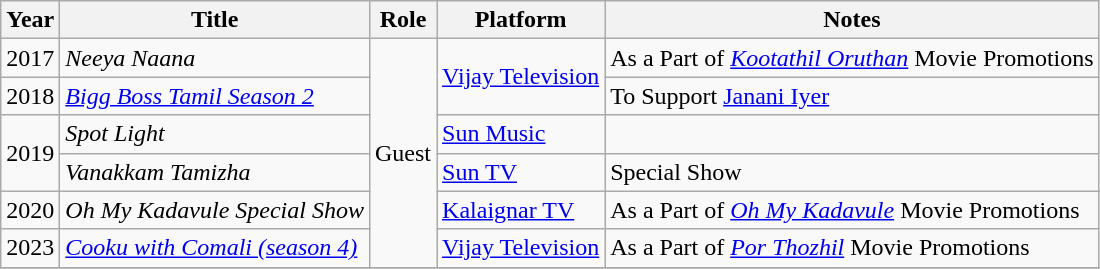<table class="wikitable">
<tr>
<th>Year</th>
<th>Title</th>
<th>Role</th>
<th>Platform</th>
<th>Notes</th>
</tr>
<tr>
<td>2017</td>
<td><em>Neeya Naana</em></td>
<td rowspan="7">Guest</td>
<td rowspan="2"><a href='#'>Vijay Television</a></td>
<td>As a Part of <em><a href='#'>Kootathil Oruthan</a></em> Movie Promotions</td>
</tr>
<tr>
<td rowspan="1">2018</td>
<td><em><a href='#'>Bigg Boss Tamil Season 2</a></em></td>
<td>To Support <a href='#'>Janani Iyer</a></td>
</tr>
<tr>
<td rowspan="2">2019</td>
<td><em>Spot Light</em></td>
<td><a href='#'>Sun Music</a></td>
<td></td>
</tr>
<tr>
<td rowspan="2"><em>Vanakkam Tamizha</em></td>
<td rowspan="2"><a href='#'>Sun TV</a></td>
<td>Special Show</td>
</tr>
<tr>
<td rowspan="2">2020</td>
<td rowspan="2">As a Part of <em><a href='#'>Oh My Kadavule</a></em> Movie Promotions</td>
</tr>
<tr>
<td><em>Oh My Kadavule Special Show</em></td>
<td><a href='#'>Kalaignar TV</a></td>
</tr>
<tr>
<td>2023</td>
<td><em><a href='#'>Cooku with Comali (season 4)</a></em></td>
<td><a href='#'>Vijay Television</a></td>
<td>As a Part of <em><a href='#'>Por Thozhil</a></em> Movie Promotions</td>
</tr>
<tr>
</tr>
</table>
